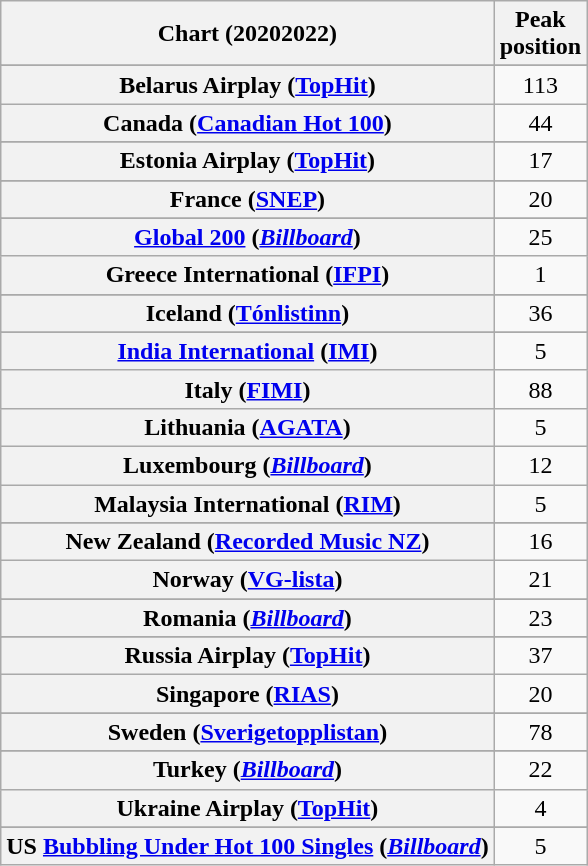<table class="wikitable sortable plainrowheaders" style="text-align:center">
<tr>
<th scope="col">Chart (20202022)</th>
<th scope="col">Peak<br>position</th>
</tr>
<tr>
</tr>
<tr>
</tr>
<tr>
<th scope="row">Belarus Airplay (<a href='#'>TopHit</a>)</th>
<td>113</td>
</tr>
<tr>
<th scope="row">Canada (<a href='#'>Canadian Hot 100</a>)</th>
<td>44</td>
</tr>
<tr>
</tr>
<tr>
</tr>
<tr>
<th scope="row">Estonia Airplay (<a href='#'>TopHit</a>)</th>
<td>17</td>
</tr>
<tr>
</tr>
<tr>
<th scope="row">France (<a href='#'>SNEP</a>)</th>
<td>20</td>
</tr>
<tr>
</tr>
<tr>
<th scope="row"><a href='#'>Global 200</a> (<em><a href='#'>Billboard</a></em>)</th>
<td>25</td>
</tr>
<tr>
<th scope="row">Greece International (<a href='#'>IFPI</a>)</th>
<td>1</td>
</tr>
<tr>
</tr>
<tr>
</tr>
<tr>
<th scope="row">Iceland (<a href='#'>Tónlistinn</a>)</th>
<td>36</td>
</tr>
<tr>
</tr>
<tr>
<th scope="row"><a href='#'>India International</a> (<a href='#'>IMI</a>)</th>
<td>5</td>
</tr>
<tr>
<th scope="row">Italy (<a href='#'>FIMI</a>)</th>
<td>88</td>
</tr>
<tr>
<th scope="row">Lithuania (<a href='#'>AGATA</a>)</th>
<td>5</td>
</tr>
<tr>
<th scope="row">Luxembourg (<em><a href='#'>Billboard</a></em>)</th>
<td>12</td>
</tr>
<tr>
<th scope="row">Malaysia International (<a href='#'>RIM</a>)</th>
<td>5</td>
</tr>
<tr>
</tr>
<tr>
<th scope="row">New Zealand (<a href='#'>Recorded Music NZ</a>)</th>
<td>16</td>
</tr>
<tr>
<th scope="row">Norway (<a href='#'>VG-lista</a>)</th>
<td>21</td>
</tr>
<tr>
</tr>
<tr>
<th scope="row">Romania (<em><a href='#'>Billboard</a></em>)</th>
<td>23</td>
</tr>
<tr>
</tr>
<tr>
</tr>
<tr>
<th scope="row">Russia Airplay (<a href='#'>TopHit</a>)</th>
<td>37</td>
</tr>
<tr>
<th scope="row">Singapore (<a href='#'>RIAS</a>)</th>
<td>20</td>
</tr>
<tr>
</tr>
<tr>
</tr>
<tr>
<th scope="row">Sweden (<a href='#'>Sverigetopplistan</a>)</th>
<td>78</td>
</tr>
<tr>
</tr>
<tr>
<th scope="row">Turkey (<em><a href='#'>Billboard</a></em>)</th>
<td>22</td>
</tr>
<tr>
<th scope="row">Ukraine Airplay (<a href='#'>TopHit</a>)</th>
<td>4</td>
</tr>
<tr>
</tr>
<tr>
<th scope="row">US <a href='#'>Bubbling Under Hot 100 Singles</a> (<em><a href='#'>Billboard</a></em>)</th>
<td>5</td>
</tr>
</table>
